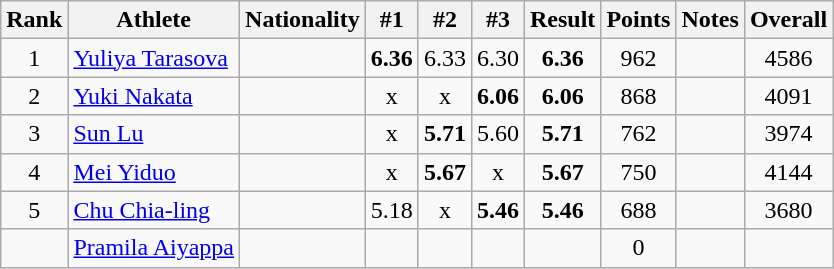<table class="wikitable sortable" style="text-align:center">
<tr>
<th>Rank</th>
<th>Athlete</th>
<th>Nationality</th>
<th>#1</th>
<th>#2</th>
<th>#3</th>
<th>Result</th>
<th>Points</th>
<th>Notes</th>
<th>Overall</th>
</tr>
<tr>
<td>1</td>
<td align=left><a href='#'>Yuliya Tarasova</a></td>
<td align=left></td>
<td><strong>6.36</strong></td>
<td>6.33</td>
<td>6.30</td>
<td><strong>6.36</strong></td>
<td>962</td>
<td></td>
<td>4586</td>
</tr>
<tr>
<td>2</td>
<td align=left><a href='#'>Yuki Nakata</a></td>
<td align=left></td>
<td>x</td>
<td>x</td>
<td><strong>6.06</strong></td>
<td><strong>6.06</strong></td>
<td>868</td>
<td></td>
<td>4091</td>
</tr>
<tr>
<td>3</td>
<td align=left><a href='#'>Sun Lu</a></td>
<td align=left></td>
<td>x</td>
<td><strong>5.71</strong></td>
<td>5.60</td>
<td><strong>5.71</strong></td>
<td>762</td>
<td></td>
<td>3974</td>
</tr>
<tr>
<td>4</td>
<td align=left><a href='#'>Mei Yiduo</a></td>
<td align=left></td>
<td>x</td>
<td><strong>5.67</strong></td>
<td>x</td>
<td><strong>5.67</strong></td>
<td>750</td>
<td></td>
<td>4144</td>
</tr>
<tr>
<td>5</td>
<td align=left><a href='#'>Chu Chia-ling</a></td>
<td align=left></td>
<td>5.18</td>
<td>x</td>
<td><strong>5.46</strong></td>
<td><strong>5.46</strong></td>
<td>688</td>
<td></td>
<td>3680</td>
</tr>
<tr>
<td></td>
<td align=left><a href='#'>Pramila Aiyappa</a></td>
<td align=left></td>
<td></td>
<td></td>
<td></td>
<td><strong></strong></td>
<td>0</td>
<td></td>
<td></td>
</tr>
</table>
